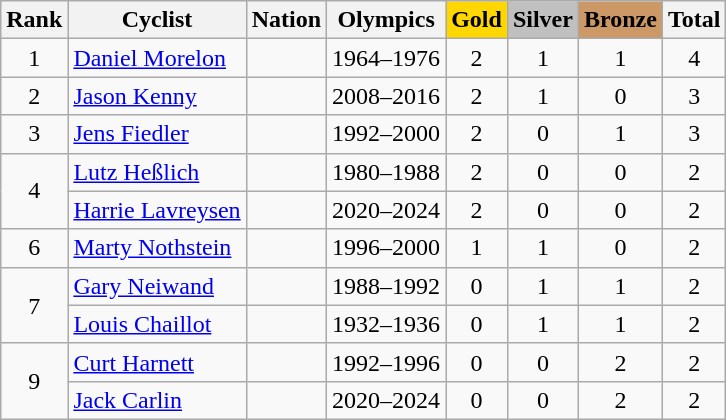<table class="wikitable sortable" style="text-align:center">
<tr>
<th>Rank</th>
<th>Cyclist</th>
<th>Nation</th>
<th>Olympics</th>
<th style="background-color:gold">Gold</th>
<th style="background-color:silver">Silver</th>
<th style="background-color:#cc9966">Bronze</th>
<th>Total</th>
</tr>
<tr>
<td>1</td>
<td align=left data-sort-value="Morelon, Daniel"><a href='#'>Daniel Morelon</a></td>
<td align=left></td>
<td>1964–1976</td>
<td>2</td>
<td>1</td>
<td>1</td>
<td>4</td>
</tr>
<tr>
<td>2</td>
<td align=left data-sort-value="Kenny, Jason"><a href='#'>Jason Kenny</a></td>
<td align=left></td>
<td>2008–2016</td>
<td>2</td>
<td>1</td>
<td>0</td>
<td>3</td>
</tr>
<tr>
<td>3</td>
<td align=left data-sort-value="Fiedler, Jens"><a href='#'>Jens Fiedler</a></td>
<td align=left></td>
<td>1992–2000</td>
<td>2</td>
<td>0</td>
<td>1</td>
<td>3</td>
</tr>
<tr>
<td rowspan=2>4</td>
<td align=left data-sort-value="Heßlich, Lutz"><a href='#'>Lutz Heßlich</a></td>
<td align=left></td>
<td>1980–1988</td>
<td>2</td>
<td>0</td>
<td>0</td>
<td>2</td>
</tr>
<tr>
<td align=left data-sort-value="Lavreysen, Harrie"><a href='#'>Harrie Lavreysen</a></td>
<td align=left></td>
<td>2020–2024</td>
<td>2</td>
<td>0</td>
<td>0</td>
<td>2</td>
</tr>
<tr>
<td>6</td>
<td align=left data-sort-value="Nothstein, Marty"><a href='#'>Marty Nothstein</a></td>
<td align=left></td>
<td>1996–2000</td>
<td>1</td>
<td>1</td>
<td>0</td>
<td>2</td>
</tr>
<tr>
<td rowspan=2>7</td>
<td align=left data-sort-value="Neiwand, Gary"><a href='#'>Gary Neiwand</a></td>
<td align=left></td>
<td>1988–1992</td>
<td>0</td>
<td>1</td>
<td>1</td>
<td>2</td>
</tr>
<tr>
<td align=left data-sort-value="Chaillot, Louis"><a href='#'>Louis Chaillot</a></td>
<td align=left></td>
<td>1932–1936</td>
<td>0</td>
<td>1</td>
<td>1</td>
<td>2</td>
</tr>
<tr>
<td rowspan=2>9</td>
<td align=left data-sort-value="Harnett, Curt"><a href='#'>Curt Harnett</a></td>
<td align=left></td>
<td>1992–1996</td>
<td>0</td>
<td>0</td>
<td>2</td>
<td>2</td>
</tr>
<tr>
<td align=left data-sort-value="Carlin, Jack"><a href='#'>Jack Carlin</a></td>
<td align=left></td>
<td>2020–2024</td>
<td>0</td>
<td>0</td>
<td>2</td>
<td>2</td>
</tr>
</table>
